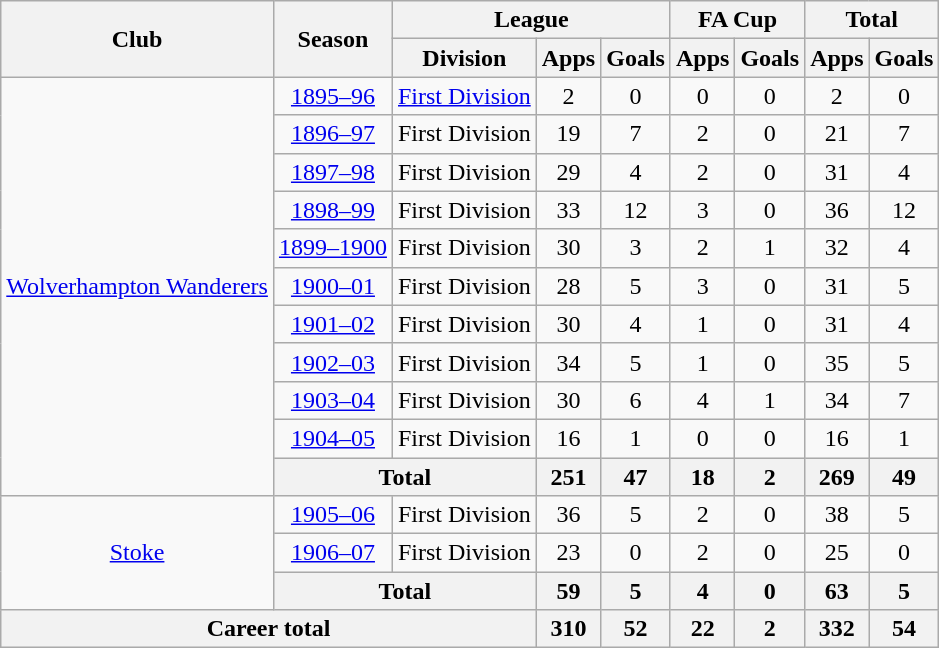<table class="wikitable" style="text-align: center;">
<tr>
<th rowspan="2">Club</th>
<th rowspan="2">Season</th>
<th colspan="3">League</th>
<th colspan="2">FA Cup</th>
<th colspan="2">Total</th>
</tr>
<tr>
<th>Division</th>
<th>Apps</th>
<th>Goals</th>
<th>Apps</th>
<th>Goals</th>
<th>Apps</th>
<th>Goals</th>
</tr>
<tr>
<td rowspan="11"><a href='#'>Wolverhampton Wanderers</a></td>
<td><a href='#'>1895–96</a></td>
<td><a href='#'>First Division</a></td>
<td>2</td>
<td>0</td>
<td>0</td>
<td>0</td>
<td>2</td>
<td>0</td>
</tr>
<tr>
<td><a href='#'>1896–97</a></td>
<td>First Division</td>
<td>19</td>
<td>7</td>
<td>2</td>
<td>0</td>
<td>21</td>
<td>7</td>
</tr>
<tr>
<td><a href='#'>1897–98</a></td>
<td>First Division</td>
<td>29</td>
<td>4</td>
<td>2</td>
<td>0</td>
<td>31</td>
<td>4</td>
</tr>
<tr>
<td><a href='#'>1898–99</a></td>
<td>First Division</td>
<td>33</td>
<td>12</td>
<td>3</td>
<td>0</td>
<td>36</td>
<td>12</td>
</tr>
<tr>
<td><a href='#'>1899–1900</a></td>
<td>First Division</td>
<td>30</td>
<td>3</td>
<td>2</td>
<td>1</td>
<td>32</td>
<td>4</td>
</tr>
<tr>
<td><a href='#'>1900–01</a></td>
<td>First Division</td>
<td>28</td>
<td>5</td>
<td>3</td>
<td>0</td>
<td>31</td>
<td>5</td>
</tr>
<tr>
<td><a href='#'>1901–02</a></td>
<td>First Division</td>
<td>30</td>
<td>4</td>
<td>1</td>
<td>0</td>
<td>31</td>
<td>4</td>
</tr>
<tr>
<td><a href='#'>1902–03</a></td>
<td>First Division</td>
<td>34</td>
<td>5</td>
<td>1</td>
<td>0</td>
<td>35</td>
<td>5</td>
</tr>
<tr>
<td><a href='#'>1903–04</a></td>
<td>First Division</td>
<td>30</td>
<td>6</td>
<td>4</td>
<td>1</td>
<td>34</td>
<td>7</td>
</tr>
<tr>
<td><a href='#'>1904–05</a></td>
<td>First Division</td>
<td>16</td>
<td>1</td>
<td>0</td>
<td>0</td>
<td>16</td>
<td>1</td>
</tr>
<tr>
<th colspan=2>Total</th>
<th>251</th>
<th>47</th>
<th>18</th>
<th>2</th>
<th>269</th>
<th>49</th>
</tr>
<tr>
<td rowspan="3"><a href='#'>Stoke</a></td>
<td><a href='#'>1905–06</a></td>
<td>First Division</td>
<td>36</td>
<td>5</td>
<td>2</td>
<td>0</td>
<td>38</td>
<td>5</td>
</tr>
<tr>
<td><a href='#'>1906–07</a></td>
<td>First Division</td>
<td>23</td>
<td>0</td>
<td>2</td>
<td>0</td>
<td>25</td>
<td>0</td>
</tr>
<tr>
<th colspan=2>Total</th>
<th>59</th>
<th>5</th>
<th>4</th>
<th>0</th>
<th>63</th>
<th>5</th>
</tr>
<tr>
<th colspan=3>Career total</th>
<th>310</th>
<th>52</th>
<th>22</th>
<th>2</th>
<th>332</th>
<th>54</th>
</tr>
</table>
